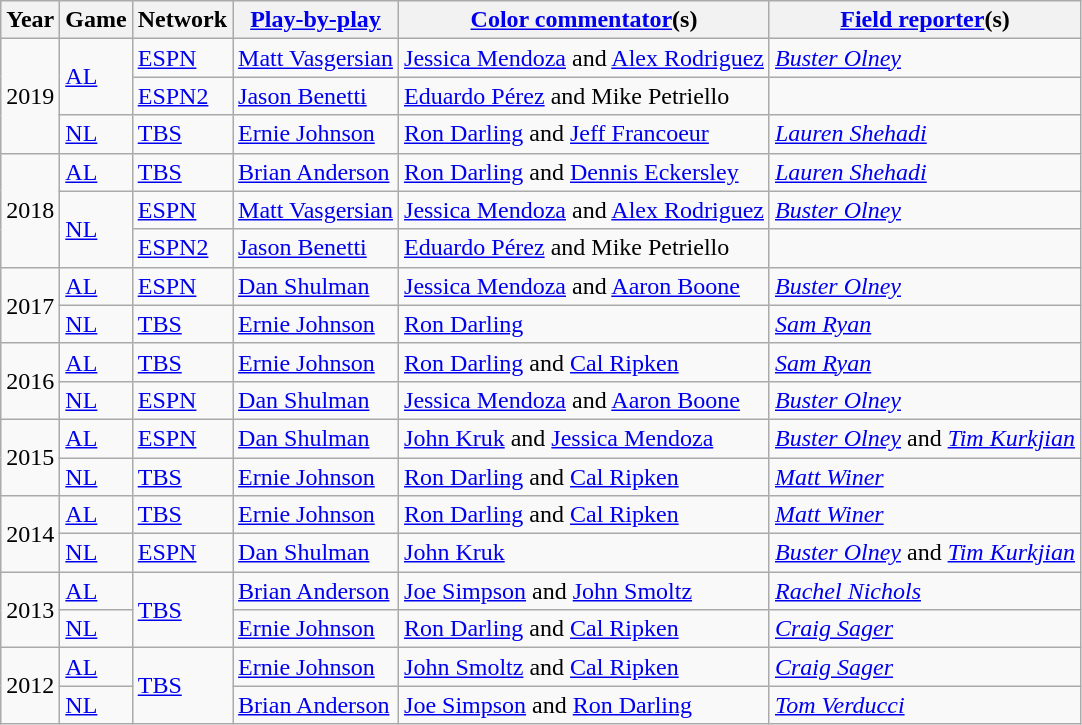<table class="wikitable">
<tr>
<th>Year</th>
<th>Game</th>
<th>Network</th>
<th><a href='#'>Play-by-play</a></th>
<th><a href='#'>Color commentator</a>(s)</th>
<th><a href='#'>Field reporter</a>(s)</th>
</tr>
<tr>
<td rowspan=3>2019</td>
<td rowspan=2><a href='#'>AL</a></td>
<td><a href='#'>ESPN</a></td>
<td><a href='#'>Matt Vasgersian</a></td>
<td><a href='#'>Jessica Mendoza</a> and <a href='#'>Alex Rodriguez</a></td>
<td><em><a href='#'>Buster Olney</a></em></td>
</tr>
<tr>
<td><a href='#'>ESPN2</a> </td>
<td><a href='#'>Jason Benetti</a></td>
<td><a href='#'>Eduardo Pérez</a> and Mike Petriello</td>
</tr>
<tr>
<td><a href='#'>NL</a></td>
<td><a href='#'>TBS</a></td>
<td><a href='#'>Ernie Johnson</a></td>
<td><a href='#'>Ron Darling</a> and <a href='#'>Jeff Francoeur</a></td>
<td><em><a href='#'>Lauren Shehadi</a></em></td>
</tr>
<tr>
<td rowspan=3>2018</td>
<td><a href='#'>AL</a></td>
<td><a href='#'>TBS</a></td>
<td><a href='#'>Brian Anderson</a></td>
<td><a href='#'>Ron Darling</a> and <a href='#'>Dennis Eckersley</a></td>
<td><em><a href='#'>Lauren Shehadi</a></em></td>
</tr>
<tr>
<td rowspan=2><a href='#'>NL</a></td>
<td><a href='#'>ESPN</a></td>
<td><a href='#'>Matt Vasgersian</a></td>
<td><a href='#'>Jessica Mendoza</a> and <a href='#'>Alex Rodriguez</a></td>
<td><em><a href='#'>Buster Olney</a></em></td>
</tr>
<tr>
<td><a href='#'>ESPN2</a> </td>
<td><a href='#'>Jason Benetti</a></td>
<td><a href='#'>Eduardo Pérez</a> and Mike Petriello</td>
</tr>
<tr>
<td rowspan=2>2017</td>
<td><a href='#'>AL</a></td>
<td><a href='#'>ESPN</a></td>
<td><a href='#'>Dan Shulman</a></td>
<td><a href='#'>Jessica Mendoza</a> and <a href='#'>Aaron Boone</a></td>
<td><em><a href='#'>Buster Olney</a></em></td>
</tr>
<tr>
<td><a href='#'>NL</a></td>
<td><a href='#'>TBS</a></td>
<td><a href='#'>Ernie Johnson</a></td>
<td><a href='#'>Ron Darling</a></td>
<td><em><a href='#'>Sam Ryan</a></em></td>
</tr>
<tr>
<td rowspan=2>2016</td>
<td><a href='#'>AL</a></td>
<td><a href='#'>TBS</a></td>
<td><a href='#'>Ernie Johnson</a></td>
<td><a href='#'>Ron Darling</a> and <a href='#'>Cal Ripken</a></td>
<td><em><a href='#'>Sam Ryan</a></em></td>
</tr>
<tr>
<td><a href='#'>NL</a></td>
<td><a href='#'>ESPN</a></td>
<td><a href='#'>Dan Shulman</a></td>
<td><a href='#'>Jessica Mendoza</a> and <a href='#'>Aaron Boone</a></td>
<td><em><a href='#'>Buster Olney</a></em></td>
</tr>
<tr>
<td rowspan=2>2015</td>
<td><a href='#'>AL</a></td>
<td><a href='#'>ESPN</a></td>
<td><a href='#'>Dan Shulman</a></td>
<td><a href='#'>John Kruk</a> and <a href='#'>Jessica Mendoza</a></td>
<td><em><a href='#'>Buster Olney</a></em> and <em><a href='#'>Tim Kurkjian</a></em></td>
</tr>
<tr>
<td><a href='#'>NL</a></td>
<td><a href='#'>TBS</a></td>
<td><a href='#'>Ernie Johnson</a></td>
<td><a href='#'>Ron Darling</a> and <a href='#'>Cal Ripken</a></td>
<td><em><a href='#'>Matt Winer</a></em></td>
</tr>
<tr>
<td rowspan=2>2014</td>
<td><a href='#'>AL</a></td>
<td><a href='#'>TBS</a></td>
<td><a href='#'>Ernie Johnson</a></td>
<td><a href='#'>Ron Darling</a> and <a href='#'>Cal Ripken</a></td>
<td><em><a href='#'>Matt Winer</a></em></td>
</tr>
<tr>
<td><a href='#'>NL</a></td>
<td><a href='#'>ESPN</a></td>
<td><a href='#'>Dan Shulman</a></td>
<td><a href='#'>John Kruk</a></td>
<td><em><a href='#'>Buster Olney</a></em> and <em><a href='#'>Tim Kurkjian</a></em></td>
</tr>
<tr>
<td rowspan=2>2013</td>
<td><a href='#'>AL</a></td>
<td rowspan="2"><a href='#'>TBS</a></td>
<td><a href='#'>Brian Anderson</a></td>
<td><a href='#'>Joe Simpson</a> and <a href='#'>John Smoltz</a></td>
<td><em><a href='#'>Rachel Nichols</a></em></td>
</tr>
<tr>
<td><a href='#'>NL</a></td>
<td><a href='#'>Ernie Johnson</a></td>
<td><a href='#'>Ron Darling</a> and <a href='#'>Cal Ripken</a></td>
<td><em><a href='#'>Craig Sager</a></em></td>
</tr>
<tr>
<td rowspan=2>2012</td>
<td><a href='#'>AL</a></td>
<td rowspan="2"><a href='#'>TBS</a></td>
<td><a href='#'>Ernie Johnson</a></td>
<td><a href='#'>John Smoltz</a> and <a href='#'>Cal Ripken</a></td>
<td><em><a href='#'>Craig Sager</a></em></td>
</tr>
<tr>
<td><a href='#'>NL</a></td>
<td><a href='#'>Brian Anderson</a></td>
<td><a href='#'>Joe Simpson</a> and <a href='#'>Ron Darling</a></td>
<td><em><a href='#'>Tom Verducci</a></em></td>
</tr>
</table>
